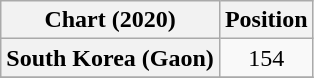<table class="wikitable plainrowheaders" style="text-align:center">
<tr>
<th>Chart (2020)</th>
<th>Position</th>
</tr>
<tr>
<th scope="row">South Korea (Gaon)</th>
<td>154</td>
</tr>
<tr>
</tr>
</table>
